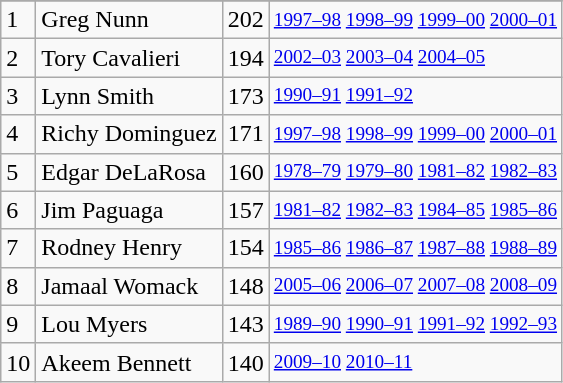<table class="wikitable">
<tr>
</tr>
<tr>
<td>1</td>
<td>Greg Nunn</td>
<td>202</td>
<td style="font-size:80%;"><a href='#'>1997–98</a> <a href='#'>1998–99</a> <a href='#'>1999–00</a> <a href='#'>2000–01</a></td>
</tr>
<tr>
<td>2</td>
<td>Tory Cavalieri</td>
<td>194</td>
<td style="font-size:80%;"><a href='#'>2002–03</a> <a href='#'>2003–04</a> <a href='#'>2004–05</a></td>
</tr>
<tr>
<td>3</td>
<td>Lynn Smith</td>
<td>173</td>
<td style="font-size:80%;"><a href='#'>1990–91</a> <a href='#'>1991–92</a></td>
</tr>
<tr>
<td>4</td>
<td>Richy Dominguez</td>
<td>171</td>
<td style="font-size:80%;"><a href='#'>1997–98</a> <a href='#'>1998–99</a> <a href='#'>1999–00</a> <a href='#'>2000–01</a></td>
</tr>
<tr>
<td>5</td>
<td>Edgar DeLaRosa</td>
<td>160</td>
<td style="font-size:80%;"><a href='#'>1978–79</a> <a href='#'>1979–80</a> <a href='#'>1981–82</a> <a href='#'>1982–83</a></td>
</tr>
<tr>
<td>6</td>
<td>Jim Paguaga</td>
<td>157</td>
<td style="font-size:80%;"><a href='#'>1981–82</a> <a href='#'>1982–83</a> <a href='#'>1984–85</a> <a href='#'>1985–86</a></td>
</tr>
<tr>
<td>7</td>
<td>Rodney Henry</td>
<td>154</td>
<td style="font-size:80%;"><a href='#'>1985–86</a> <a href='#'>1986–87</a> <a href='#'>1987–88</a> <a href='#'>1988–89</a></td>
</tr>
<tr>
<td>8</td>
<td>Jamaal Womack</td>
<td>148</td>
<td style="font-size:80%;"><a href='#'>2005–06</a> <a href='#'>2006–07</a> <a href='#'>2007–08</a> <a href='#'>2008–09</a></td>
</tr>
<tr>
<td>9</td>
<td>Lou Myers</td>
<td>143</td>
<td style="font-size:80%;"><a href='#'>1989–90</a> <a href='#'>1990–91</a> <a href='#'>1991–92</a> <a href='#'>1992–93</a></td>
</tr>
<tr>
<td>10</td>
<td>Akeem Bennett</td>
<td>140</td>
<td style="font-size:80%;"><a href='#'>2009–10</a> <a href='#'>2010–11</a></td>
</tr>
</table>
